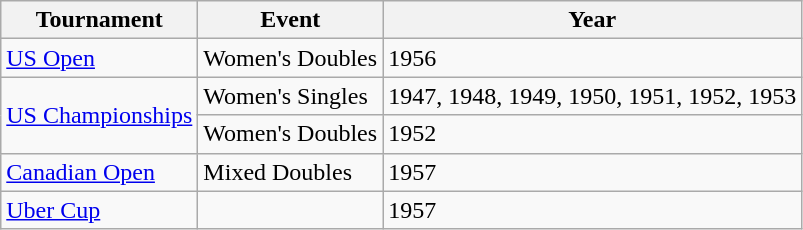<table class="wikitable">
<tr>
<th>Tournament</th>
<th>Event</th>
<th>Year</th>
</tr>
<tr>
<td><a href='#'>US Open</a></td>
<td>Women's Doubles</td>
<td>1956</td>
</tr>
<tr>
<td rowspan=2><a href='#'>US Championships</a></td>
<td>Women's Singles</td>
<td>1947, 1948, 1949, 1950, 1951, 1952, 1953 </td>
</tr>
<tr>
<td>Women's Doubles</td>
<td>1952</td>
</tr>
<tr>
<td><a href='#'>Canadian Open</a></td>
<td>Mixed Doubles</td>
<td>1957 </td>
</tr>
<tr>
<td><a href='#'>Uber Cup</a></td>
<td></td>
<td>1957 </td>
</tr>
</table>
